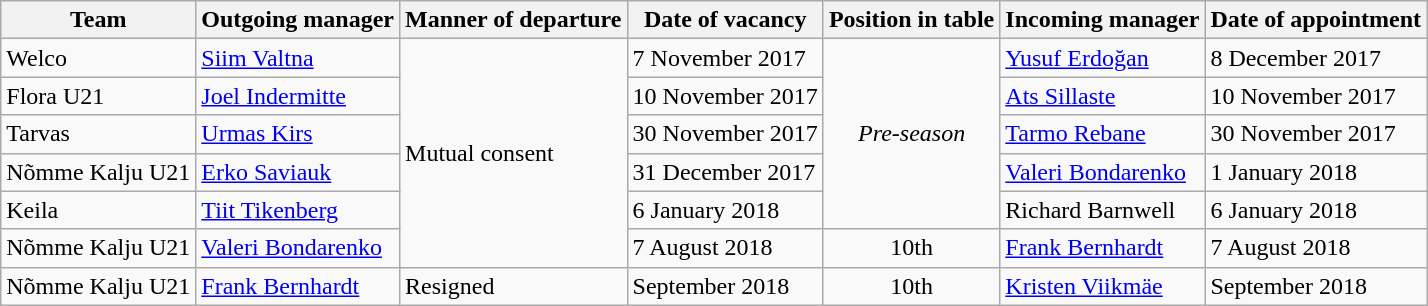<table class="wikitable">
<tr>
<th>Team</th>
<th>Outgoing manager</th>
<th>Manner of departure</th>
<th>Date of vacancy</th>
<th>Position in table</th>
<th>Incoming manager</th>
<th>Date of appointment</th>
</tr>
<tr>
<td>Welco</td>
<td> <a href='#'>Siim Valtna</a></td>
<td rowspan=6>Mutual consent</td>
<td>7 November 2017</td>
<td align=center rowspan=5><em>Pre-season</em></td>
<td> <a href='#'>Yusuf Erdoğan</a></td>
<td>8 December 2017</td>
</tr>
<tr>
<td>Flora U21</td>
<td> <a href='#'>Joel Indermitte</a></td>
<td>10 November 2017</td>
<td> <a href='#'>Ats Sillaste</a></td>
<td>10 November 2017</td>
</tr>
<tr>
<td>Tarvas</td>
<td> <a href='#'>Urmas Kirs</a></td>
<td>30 November 2017</td>
<td> <a href='#'>Tarmo Rebane</a></td>
<td>30 November 2017</td>
</tr>
<tr>
<td>Nõmme Kalju U21</td>
<td> <a href='#'>Erko Saviauk</a></td>
<td>31 December 2017</td>
<td> <a href='#'>Valeri Bondarenko</a></td>
<td>1 January 2018</td>
</tr>
<tr>
<td>Keila</td>
<td> <a href='#'>Tiit Tikenberg</a></td>
<td>6 January 2018</td>
<td> Richard Barnwell</td>
<td>6 January 2018</td>
</tr>
<tr>
<td>Nõmme Kalju U21</td>
<td> <a href='#'>Valeri Bondarenko</a></td>
<td>7 August 2018</td>
<td align=center>10th</td>
<td> <a href='#'>Frank Bernhardt</a></td>
<td>7 August 2018</td>
</tr>
<tr>
<td>Nõmme Kalju U21</td>
<td> <a href='#'>Frank Bernhardt</a></td>
<td>Resigned</td>
<td>September 2018</td>
<td align=center>10th</td>
<td> <a href='#'>Kristen Viikmäe</a></td>
<td>September 2018</td>
</tr>
</table>
